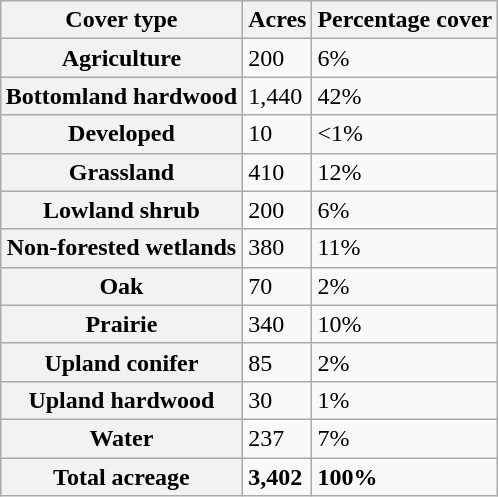<table class="wikitable" style="margin-left: auto; margin-right: auto; border: none;">
<tr>
<th>Cover type</th>
<th>Acres</th>
<th>Percentage cover</th>
</tr>
<tr>
<th>Agriculture</th>
<td>200</td>
<td>6%</td>
</tr>
<tr>
<th>Bottomland hardwood</th>
<td>1,440</td>
<td>42%</td>
</tr>
<tr>
<th>Developed</th>
<td>10</td>
<td><1%</td>
</tr>
<tr>
<th>Grassland</th>
<td>410</td>
<td>12%</td>
</tr>
<tr>
<th>Lowland shrub</th>
<td>200</td>
<td>6%</td>
</tr>
<tr>
<th>Non-forested wetlands</th>
<td>380</td>
<td>11%</td>
</tr>
<tr>
<th>Oak</th>
<td>70</td>
<td>2%</td>
</tr>
<tr>
<th>Prairie</th>
<td>340</td>
<td>10%</td>
</tr>
<tr>
<th>Upland conifer</th>
<td>85</td>
<td>2%</td>
</tr>
<tr>
<th>Upland hardwood</th>
<td>30</td>
<td>1%</td>
</tr>
<tr>
<th>Water</th>
<td>237</td>
<td>7%</td>
</tr>
<tr>
<th>Total acreage</th>
<td><strong>3,402</strong></td>
<td><strong>100%</strong></td>
</tr>
<tr>
</tr>
</table>
